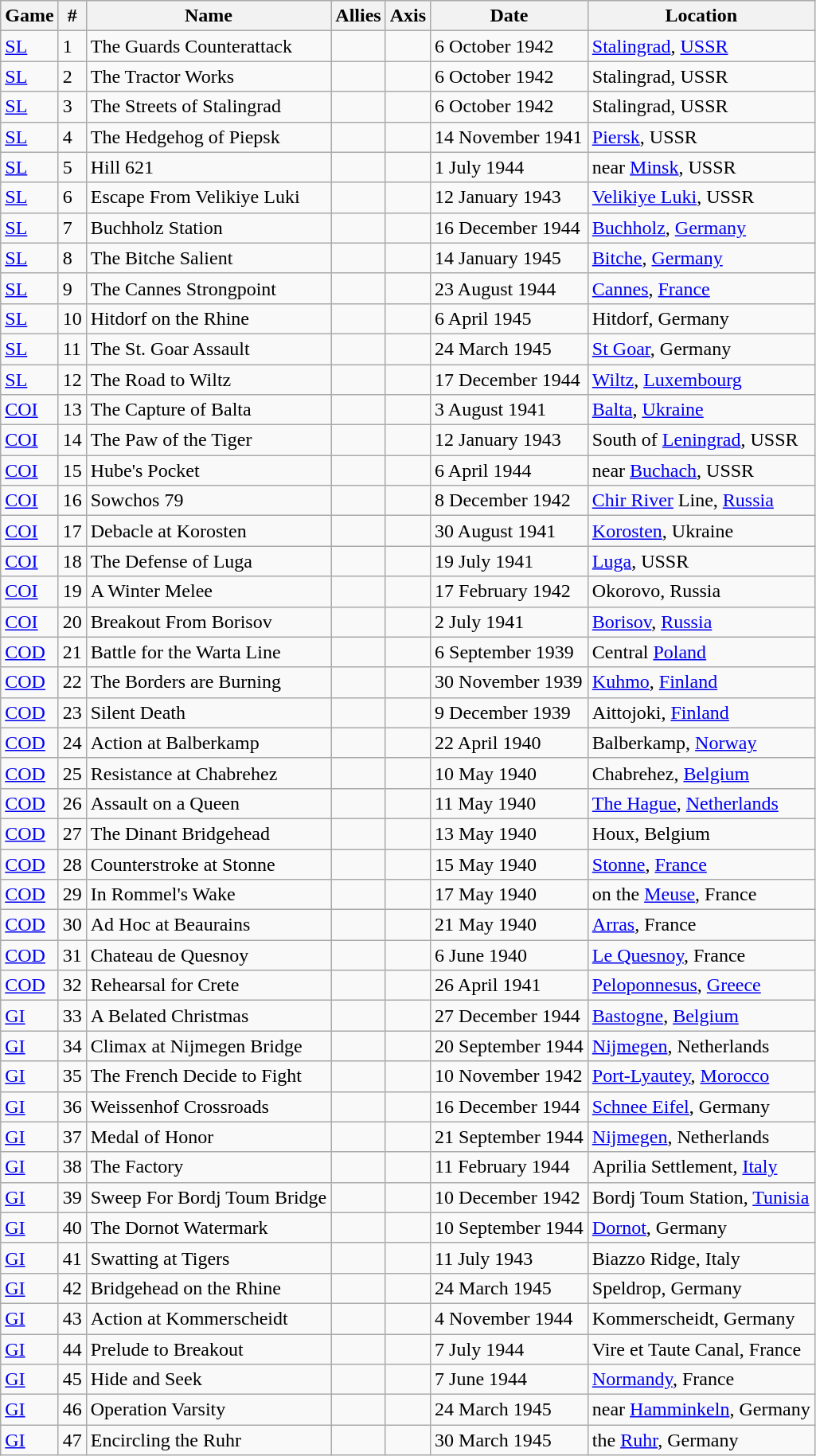<table class="wikitable sortable">
<tr>
<th>Game</th>
<th>#</th>
<th>Name</th>
<th>Allies</th>
<th>Axis</th>
<th>Date</th>
<th>Location</th>
</tr>
<tr>
<td><a href='#'>SL</a></td>
<td>1</td>
<td>The Guards Counterattack</td>
<td align="center"></td>
<td align="center"></td>
<td>6 October 1942</td>
<td><a href='#'>Stalingrad</a>, <a href='#'>USSR</a></td>
</tr>
<tr>
<td><a href='#'>SL</a></td>
<td>2</td>
<td>The Tractor Works</td>
<td align="center"></td>
<td align="center"></td>
<td>6 October 1942</td>
<td>Stalingrad, USSR</td>
</tr>
<tr>
<td><a href='#'>SL</a></td>
<td>3</td>
<td>The Streets of Stalingrad</td>
<td align="center"></td>
<td align="center"></td>
<td>6 October 1942</td>
<td>Stalingrad, USSR</td>
</tr>
<tr>
<td><a href='#'>SL</a></td>
<td>4</td>
<td>The Hedgehog of Piepsk</td>
<td align="center"></td>
<td align="center"></td>
<td>14 November 1941</td>
<td><a href='#'>Piersk</a>, USSR</td>
</tr>
<tr>
<td><a href='#'>SL</a></td>
<td>5</td>
<td>Hill 621</td>
<td align="center"></td>
<td align="center"></td>
<td>1 July 1944</td>
<td>near <a href='#'>Minsk</a>, USSR</td>
</tr>
<tr>
<td><a href='#'>SL</a></td>
<td>6</td>
<td>Escape From Velikiye Luki</td>
<td align="center"></td>
<td align="center"></td>
<td>12 January 1943</td>
<td><a href='#'>Velikiye Luki</a>, USSR</td>
</tr>
<tr>
<td><a href='#'>SL</a></td>
<td>7</td>
<td>Buchholz Station</td>
<td align="center"></td>
<td align="center"></td>
<td>16 December 1944</td>
<td><a href='#'>Buchholz</a>, <a href='#'>Germany</a></td>
</tr>
<tr>
<td><a href='#'>SL</a></td>
<td>8</td>
<td>The Bitche Salient</td>
<td align="center"></td>
<td align="center"></td>
<td>14 January 1945</td>
<td><a href='#'>Bitche</a>, <a href='#'>Germany</a></td>
</tr>
<tr>
<td><a href='#'>SL</a></td>
<td>9</td>
<td>The Cannes Strongpoint</td>
<td align="center"></td>
<td align="center"></td>
<td>23 August 1944</td>
<td><a href='#'>Cannes</a>, <a href='#'>France</a></td>
</tr>
<tr>
<td><a href='#'>SL</a></td>
<td>10</td>
<td>Hitdorf on the Rhine</td>
<td align="center"></td>
<td align="center"></td>
<td>6 April 1945</td>
<td>Hitdorf, Germany</td>
</tr>
<tr>
<td><a href='#'>SL</a></td>
<td>11</td>
<td>The St. Goar Assault</td>
<td align="center"></td>
<td align="center"></td>
<td>24 March 1945</td>
<td><a href='#'>St Goar</a>, Germany</td>
</tr>
<tr>
<td><a href='#'>SL</a></td>
<td>12</td>
<td>The Road to Wiltz</td>
<td align="center"></td>
<td align="center"></td>
<td>17 December 1944</td>
<td><a href='#'>Wiltz</a>, <a href='#'>Luxembourg</a></td>
</tr>
<tr>
<td><a href='#'>COI</a></td>
<td>13</td>
<td>The Capture of Balta</td>
<td align="center"></td>
<td align="center"> </td>
<td>3 August 1941</td>
<td><a href='#'>Balta</a>, <a href='#'>Ukraine</a></td>
</tr>
<tr>
<td><a href='#'>COI</a></td>
<td>14</td>
<td>The Paw of the Tiger</td>
<td align="center"></td>
<td align="center"></td>
<td>12 January 1943</td>
<td>South of <a href='#'>Leningrad</a>, USSR</td>
</tr>
<tr>
<td><a href='#'>COI</a></td>
<td>15</td>
<td>Hube's Pocket</td>
<td align="center"></td>
<td align="center"></td>
<td>6 April 1944</td>
<td>near <a href='#'>Buchach</a>, USSR</td>
</tr>
<tr>
<td><a href='#'>COI</a></td>
<td>16</td>
<td>Sowchos 79</td>
<td align="center"></td>
<td align="center"></td>
<td>8 December 1942</td>
<td><a href='#'>Chir River</a> Line, <a href='#'>Russia</a></td>
</tr>
<tr>
<td><a href='#'>COI</a></td>
<td>17</td>
<td>Debacle at Korosten</td>
<td align="center"></td>
<td align="center"></td>
<td>30 August 1941</td>
<td><a href='#'>Korosten</a>, Ukraine</td>
</tr>
<tr>
<td><a href='#'>COI</a></td>
<td>18</td>
<td>The Defense of Luga</td>
<td align="center"></td>
<td align="center"></td>
<td>19 July 1941</td>
<td><a href='#'>Luga</a>, USSR</td>
</tr>
<tr>
<td><a href='#'>COI</a></td>
<td>19</td>
<td>A Winter Melee</td>
<td align="center"></td>
<td align="center"></td>
<td>17 February 1942</td>
<td>Okorovo, Russia</td>
</tr>
<tr>
<td><a href='#'>COI</a></td>
<td>20</td>
<td>Breakout From Borisov</td>
<td align="center"></td>
<td align="center"></td>
<td>2 July 1941</td>
<td><a href='#'>Borisov</a>, <a href='#'>Russia</a></td>
</tr>
<tr>
<td><a href='#'>COD</a></td>
<td>21</td>
<td>Battle for the Warta Line</td>
<td align="center"></td>
<td align="center"></td>
<td>6 September 1939</td>
<td>Central <a href='#'>Poland</a></td>
</tr>
<tr>
<td><a href='#'>COD</a></td>
<td>22</td>
<td>The Borders are Burning</td>
<td align="center"></td>
<td align="center"></td>
<td>30 November 1939</td>
<td><a href='#'>Kuhmo</a>, <a href='#'>Finland</a></td>
</tr>
<tr>
<td><a href='#'>COD</a></td>
<td>23</td>
<td>Silent Death</td>
<td align="center"></td>
<td align="center"></td>
<td>9 December 1939</td>
<td>Aittojoki, <a href='#'>Finland</a></td>
</tr>
<tr>
<td><a href='#'>COD</a></td>
<td>24</td>
<td>Action at Balberkamp</td>
<td align="center"> </td>
<td align="center"></td>
<td>22 April 1940</td>
<td>Balberkamp, <a href='#'>Norway</a></td>
</tr>
<tr>
<td><a href='#'>COD</a></td>
<td>25</td>
<td>Resistance at Chabrehez</td>
<td align="center"></td>
<td align="center"></td>
<td>10 May 1940</td>
<td>Chabrehez, <a href='#'>Belgium</a></td>
</tr>
<tr>
<td><a href='#'>COD</a></td>
<td>26</td>
<td>Assault on a Queen</td>
<td align="center"></td>
<td align="center"></td>
<td>11 May 1940</td>
<td><a href='#'>The Hague</a>, <a href='#'>Netherlands</a></td>
</tr>
<tr>
<td><a href='#'>COD</a></td>
<td>27</td>
<td>The Dinant Bridgehead</td>
<td align="center"></td>
<td align="center"></td>
<td>13 May 1940</td>
<td>Houx, Belgium</td>
</tr>
<tr>
<td><a href='#'>COD</a></td>
<td>28</td>
<td>Counterstroke at Stonne</td>
<td align="center"></td>
<td align="center"></td>
<td>15 May 1940</td>
<td><a href='#'>Stonne</a>, <a href='#'>France</a></td>
</tr>
<tr>
<td><a href='#'>COD</a></td>
<td>29</td>
<td>In Rommel's Wake</td>
<td align="center"></td>
<td align="center"></td>
<td>17 May 1940</td>
<td>on the <a href='#'>Meuse</a>, France</td>
</tr>
<tr>
<td><a href='#'>COD</a></td>
<td>30</td>
<td>Ad Hoc at Beaurains</td>
<td align="center"></td>
<td align="center"></td>
<td>21 May 1940</td>
<td><a href='#'>Arras</a>, France</td>
</tr>
<tr>
<td><a href='#'>COD</a></td>
<td>31</td>
<td>Chateau de Quesnoy</td>
<td align="center"></td>
<td align="center"></td>
<td>6 June 1940</td>
<td><a href='#'>Le Quesnoy</a>, France</td>
</tr>
<tr>
<td><a href='#'>COD</a></td>
<td>32</td>
<td>Rehearsal for Crete</td>
<td align="center">  </td>
<td align="center"></td>
<td>26 April 1941</td>
<td><a href='#'>Peloponnesus</a>, <a href='#'>Greece</a></td>
</tr>
<tr>
<td><a href='#'>GI</a></td>
<td>33</td>
<td>A Belated Christmas</td>
<td align="center"></td>
<td align="center"></td>
<td>27 December 1944</td>
<td><a href='#'>Bastogne</a>, <a href='#'>Belgium</a></td>
</tr>
<tr>
<td><a href='#'>GI</a></td>
<td>34</td>
<td>Climax at Nijmegen Bridge</td>
<td align="center"></td>
<td align="center"></td>
<td>20 September 1944</td>
<td><a href='#'>Nijmegen</a>, Netherlands</td>
</tr>
<tr>
<td><a href='#'>GI</a></td>
<td>35</td>
<td>The French Decide to Fight</td>
<td align="center"></td>
<td align="center"></td>
<td>10 November 1942</td>
<td><a href='#'>Port-Lyautey</a>, <a href='#'>Morocco</a></td>
</tr>
<tr>
<td><a href='#'>GI</a></td>
<td>36</td>
<td>Weissenhof Crossroads</td>
<td align="center"></td>
<td align="center"></td>
<td>16 December 1944</td>
<td><a href='#'>Schnee Eifel</a>, Germany</td>
</tr>
<tr>
<td><a href='#'>GI</a></td>
<td>37</td>
<td>Medal of Honor</td>
<td align="center"></td>
<td align="center"></td>
<td>21 September 1944</td>
<td><a href='#'>Nijmegen</a>, Netherlands</td>
</tr>
<tr>
<td><a href='#'>GI</a></td>
<td>38</td>
<td>The Factory</td>
<td align="center"></td>
<td align="center"></td>
<td>11 February 1944</td>
<td>Aprilia Settlement, <a href='#'>Italy</a></td>
</tr>
<tr>
<td><a href='#'>GI</a></td>
<td>39</td>
<td>Sweep For Bordj Toum Bridge</td>
<td align="center"></td>
<td align="center"></td>
<td>10 December 1942</td>
<td>Bordj Toum Station, <a href='#'>Tunisia</a></td>
</tr>
<tr>
<td><a href='#'>GI</a></td>
<td>40</td>
<td>The Dornot Watermark</td>
<td align="center"></td>
<td align="center"></td>
<td>10 September 1944</td>
<td><a href='#'>Dornot</a>, Germany</td>
</tr>
<tr>
<td><a href='#'>GI</a></td>
<td>41</td>
<td>Swatting at Tigers</td>
<td align="center"></td>
<td align="center"></td>
<td>11 July 1943</td>
<td>Biazzo Ridge, Italy</td>
</tr>
<tr>
<td><a href='#'>GI</a></td>
<td>42</td>
<td>Bridgehead on the Rhine</td>
<td align="center"></td>
<td align="center"></td>
<td>24 March 1945</td>
<td>Speldrop, Germany</td>
</tr>
<tr>
<td><a href='#'>GI</a></td>
<td>43</td>
<td>Action at Kommerscheidt</td>
<td align="center"></td>
<td align="center"></td>
<td>4 November 1944</td>
<td>Kommerscheidt, Germany</td>
</tr>
<tr>
<td><a href='#'>GI</a></td>
<td>44</td>
<td>Prelude to Breakout</td>
<td align="center"></td>
<td align="center"></td>
<td>7 July 1944</td>
<td>Vire et Taute Canal, France</td>
</tr>
<tr>
<td><a href='#'>GI</a></td>
<td>45</td>
<td>Hide and Seek</td>
<td align="center"></td>
<td align="center"></td>
<td>7 June 1944</td>
<td><a href='#'>Normandy</a>, France</td>
</tr>
<tr>
<td><a href='#'>GI</a></td>
<td>46</td>
<td>Operation Varsity</td>
<td align="center"></td>
<td align="center"></td>
<td>24 March 1945</td>
<td>near <a href='#'>Hamminkeln</a>, Germany</td>
</tr>
<tr>
<td><a href='#'>GI</a></td>
<td>47</td>
<td>Encircling the Ruhr</td>
<td align="center"></td>
<td align="center"></td>
<td>30 March 1945</td>
<td>the <a href='#'>Ruhr</a>, Germany</td>
</tr>
</table>
